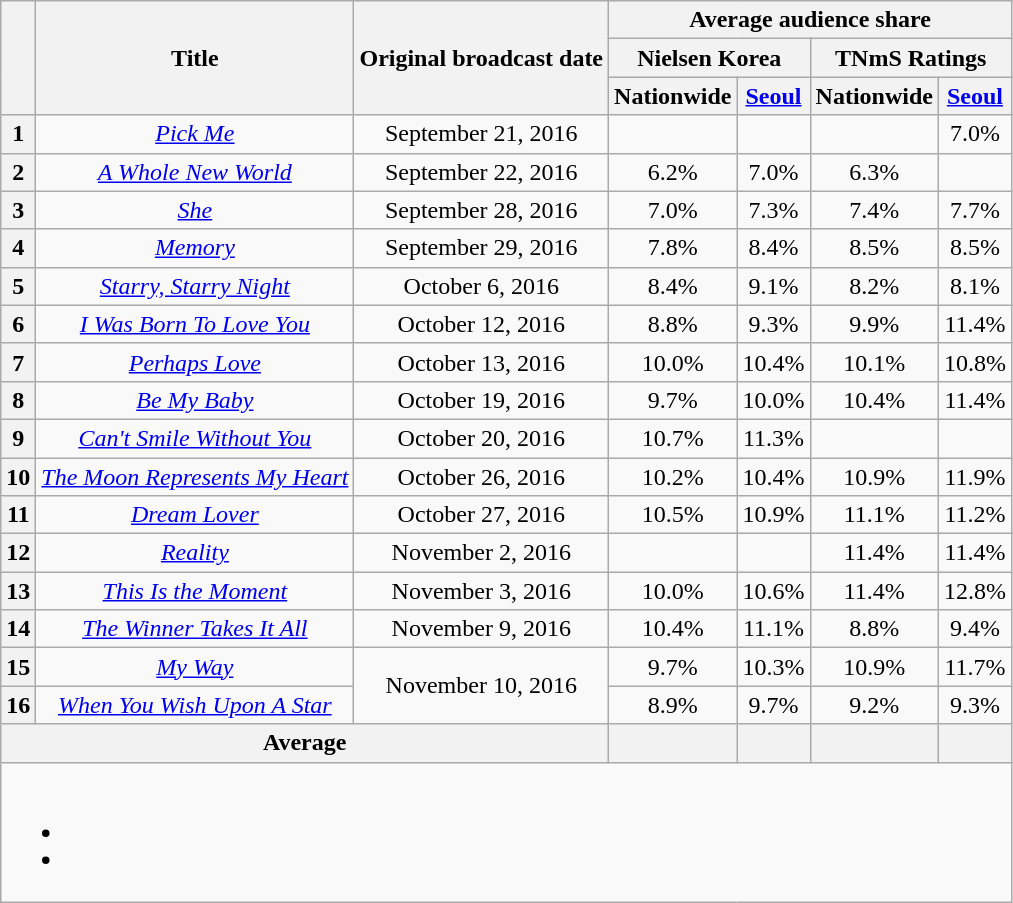<table class="wikitable" style="text-align:center;">
<tr>
<th rowspan="3"></th>
<th rowspan="3">Title</th>
<th rowspan="3">Original broadcast date</th>
<th colspan="4">Average audience share</th>
</tr>
<tr>
<th colspan="2">Nielsen Korea</th>
<th colspan="2">TNmS Ratings</th>
</tr>
<tr>
<th>Nationwide</th>
<th><a href='#'>Seoul</a></th>
<th>Nationwide</th>
<th><a href='#'>Seoul</a></th>
</tr>
<tr>
<th>1</th>
<td><em><a href='#'>Pick Me</a></em></td>
<td>September 21, 2016</td>
<td><strong></strong> </td>
<td><strong></strong> </td>
<td><strong></strong> </td>
<td>7.0% </td>
</tr>
<tr>
<th>2</th>
<td><em><a href='#'>A Whole New World</a></em></td>
<td>September 22, 2016</td>
<td>6.2% </td>
<td>7.0% </td>
<td>6.3% </td>
<td><strong></strong> </td>
</tr>
<tr>
<th>3</th>
<td><em><a href='#'>She</a></em></td>
<td>September 28, 2016</td>
<td>7.0% </td>
<td>7.3% </td>
<td>7.4% </td>
<td>7.7% </td>
</tr>
<tr>
<th>4</th>
<td><em><a href='#'>Memory</a></em></td>
<td>September 29, 2016</td>
<td>7.8% </td>
<td>8.4% </td>
<td>8.5% </td>
<td>8.5% </td>
</tr>
<tr>
<th>5</th>
<td><em><a href='#'>Starry, Starry Night</a></em></td>
<td>October 6, 2016</td>
<td>8.4% </td>
<td>9.1% </td>
<td>8.2% </td>
<td>8.1% </td>
</tr>
<tr>
<th>6</th>
<td><em><a href='#'>I Was Born To Love You</a></em></td>
<td>October 12, 2016</td>
<td>8.8% </td>
<td>9.3% </td>
<td>9.9% </td>
<td>11.4% </td>
</tr>
<tr>
<th>7</th>
<td><em><a href='#'>Perhaps Love</a></em></td>
<td>October 13, 2016</td>
<td>10.0% </td>
<td>10.4% </td>
<td>10.1% </td>
<td>10.8% </td>
</tr>
<tr>
<th>8</th>
<td><em><a href='#'>Be My Baby</a></em></td>
<td>October 19, 2016</td>
<td>9.7% </td>
<td>10.0% </td>
<td>10.4% </td>
<td>11.4% </td>
</tr>
<tr>
<th>9</th>
<td><em><a href='#'>Can't Smile Without You</a></em></td>
<td>October 20, 2016</td>
<td>10.7% </td>
<td>11.3% </td>
<td><strong></strong> </td>
<td><strong></strong> </td>
</tr>
<tr>
<th>10</th>
<td><em><a href='#'>The Moon Represents My Heart</a></em></td>
<td>October 26, 2016</td>
<td>10.2% </td>
<td>10.4% </td>
<td>10.9% </td>
<td>11.9% </td>
</tr>
<tr>
<th>11</th>
<td><em><a href='#'>Dream Lover</a></em></td>
<td>October 27, 2016</td>
<td>10.5% </td>
<td>10.9% </td>
<td>11.1% </td>
<td>11.2% </td>
</tr>
<tr>
<th>12</th>
<td><em><a href='#'>Reality</a></em></td>
<td>November 2, 2016</td>
<td><strong></strong> </td>
<td><strong></strong> </td>
<td>11.4% </td>
<td>11.4% </td>
</tr>
<tr>
<th>13</th>
<td><em><a href='#'>This Is the Moment</a></em></td>
<td>November 3, 2016</td>
<td>10.0% </td>
<td>10.6% </td>
<td>11.4% </td>
<td>12.8% </td>
</tr>
<tr>
<th>14</th>
<td><em><a href='#'>The Winner Takes It All</a></em></td>
<td>November 9, 2016</td>
<td>10.4% </td>
<td>11.1% </td>
<td>8.8% </td>
<td>9.4% </td>
</tr>
<tr>
<th>15</th>
<td><em><a href='#'>My Way</a></em></td>
<td rowspan="2">November 10, 2016</td>
<td>9.7% </td>
<td>10.3% </td>
<td>10.9% </td>
<td>11.7% </td>
</tr>
<tr>
<th>16</th>
<td><em><a href='#'>When You Wish Upon A Star</a></em></td>
<td>8.9% </td>
<td>9.7% </td>
<td>9.2% </td>
<td>9.3% </td>
</tr>
<tr>
<th colspan="3">Average</th>
<th></th>
<th></th>
<th></th>
<th></th>
</tr>
<tr>
<td colspan="7"><br><ul><li></li><li></li></ul></td>
</tr>
</table>
